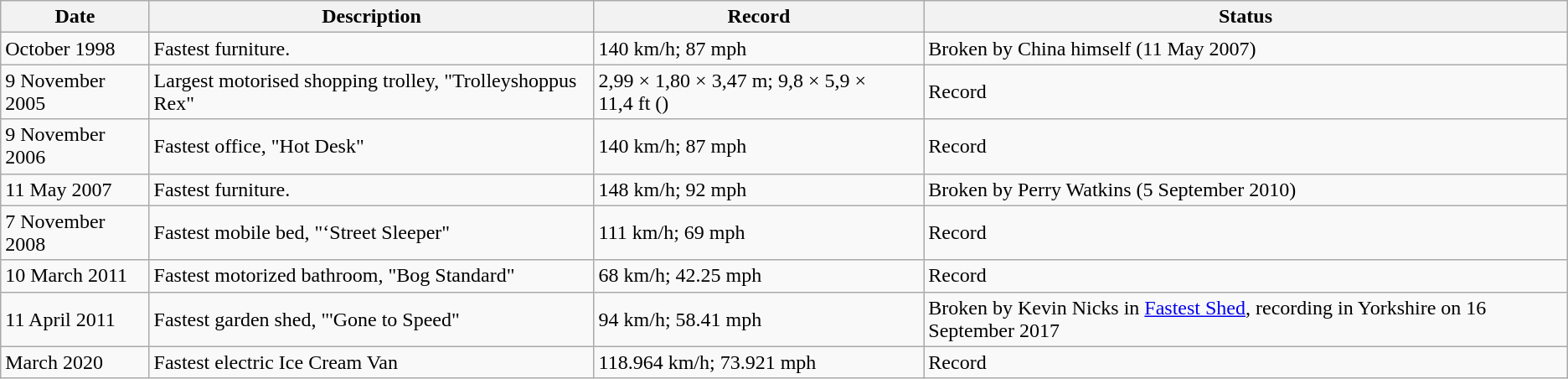<table class="wikitable">
<tr>
<th>Date</th>
<th>Description</th>
<th>Record</th>
<th>Status</th>
</tr>
<tr>
<td>October 1998</td>
<td>Fastest furniture.</td>
<td>140 km/h; 87 mph</td>
<td>Broken by China himself (11 May 2007)</td>
</tr>
<tr>
<td>9 November 2005</td>
<td>Largest motorised shopping trolley, "Trolleyshoppus Rex"</td>
<td>2,99 × 1,80 × 3,47 m; 9,8 × 5,9 × 11,4 ft ()</td>
<td>Record</td>
</tr>
<tr>
<td>9 November 2006</td>
<td>Fastest office, "Hot Desk"</td>
<td>140 km/h; 87 mph</td>
<td>Record</td>
</tr>
<tr>
<td>11 May 2007</td>
<td>Fastest furniture.</td>
<td>148 km/h; 92 mph</td>
<td>Broken by Perry Watkins (5 September 2010)</td>
</tr>
<tr>
<td>7 November 2008</td>
<td>Fastest mobile bed, "‘Street Sleeper"</td>
<td>111 km/h; 69 mph</td>
<td>Record</td>
</tr>
<tr>
<td>10 March 2011</td>
<td>Fastest motorized bathroom, "Bog Standard"</td>
<td>68 km/h; 42.25 mph</td>
<td>Record</td>
</tr>
<tr>
<td>11 April 2011</td>
<td>Fastest garden shed, "'Gone to Speed"</td>
<td>94 km/h; 58.41 mph</td>
<td>Broken by Kevin Nicks in <a href='#'>Fastest Shed</a>, recording  in Yorkshire on 16 September 2017</td>
</tr>
<tr>
<td>March 2020</td>
<td>Fastest electric Ice Cream Van </td>
<td>118.964 km/h; 73.921 mph</td>
<td>Record</td>
</tr>
</table>
